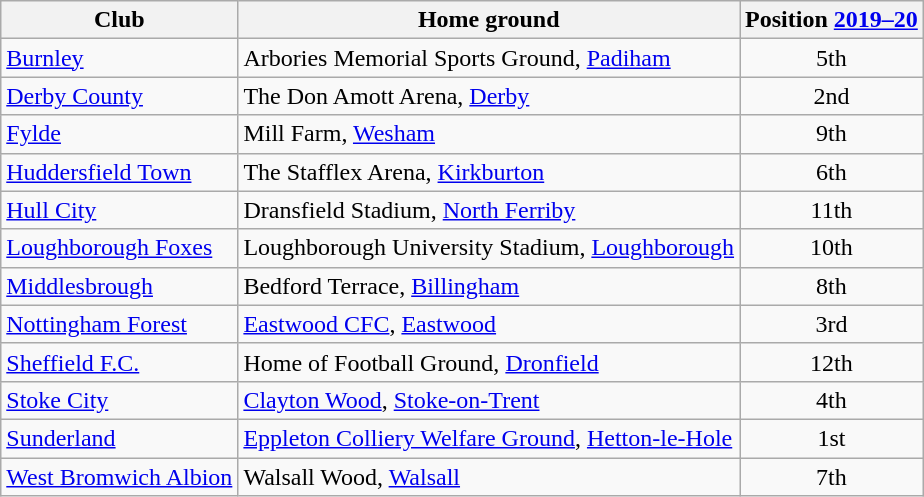<table class="wikitable sortable" style="text-align:center;">
<tr>
<th>Club</th>
<th>Home ground</th>
<th>Position <a href='#'>2019–20</a></th>
</tr>
<tr>
<td style="text-align:left;"><a href='#'>Burnley</a></td>
<td style="text-align:left;">Arbories Memorial Sports Ground, <a href='#'>Padiham</a></td>
<td>5th</td>
</tr>
<tr>
<td style="text-align:left;"><a href='#'>Derby County</a></td>
<td style="text-align:left;">The Don Amott Arena, <a href='#'>Derby</a></td>
<td>2nd</td>
</tr>
<tr>
<td style="text-align:left;"><a href='#'>Fylde</a></td>
<td style="text-align:left;">Mill Farm, <a href='#'>Wesham</a></td>
<td>9th</td>
</tr>
<tr>
<td style="text-align:left;"><a href='#'>Huddersfield Town</a></td>
<td style="text-align:left;">The Stafflex Arena, <a href='#'>Kirkburton</a></td>
<td>6th</td>
</tr>
<tr>
<td style="text-align:left;"><a href='#'>Hull City</a></td>
<td style="text-align:left;">Dransfield Stadium, <a href='#'>North Ferriby</a></td>
<td>11th</td>
</tr>
<tr>
<td style="text-align:left;"><a href='#'>Loughborough Foxes</a></td>
<td style="text-align:left;">Loughborough University Stadium, <a href='#'>Loughborough</a></td>
<td>10th</td>
</tr>
<tr>
<td style="text-align:left;"><a href='#'>Middlesbrough</a></td>
<td style="text-align:left;">Bedford Terrace, <a href='#'>Billingham</a></td>
<td>8th</td>
</tr>
<tr>
<td style="text-align:left;"><a href='#'>Nottingham Forest</a></td>
<td style="text-align:left;"><a href='#'>Eastwood CFC</a>, <a href='#'>Eastwood</a></td>
<td>3rd</td>
</tr>
<tr>
<td style="text-align:left;"><a href='#'>Sheffield F.C.</a></td>
<td style="text-align:left;">Home of Football Ground, <a href='#'>Dronfield</a></td>
<td>12th</td>
</tr>
<tr>
<td style="text-align:left;"><a href='#'>Stoke City</a></td>
<td style="text-align:left;"><a href='#'>Clayton Wood</a>, <a href='#'>Stoke-on-Trent</a></td>
<td>4th</td>
</tr>
<tr>
<td style="text-align:left;"><a href='#'>Sunderland</a></td>
<td style="text-align:left;"><a href='#'>Eppleton Colliery Welfare Ground</a>, <a href='#'>Hetton-le-Hole</a></td>
<td>1st</td>
</tr>
<tr>
<td style="text-align:left;"><a href='#'>West Bromwich Albion</a></td>
<td style="text-align:left;">Walsall Wood, <a href='#'>Walsall</a></td>
<td>7th</td>
</tr>
</table>
